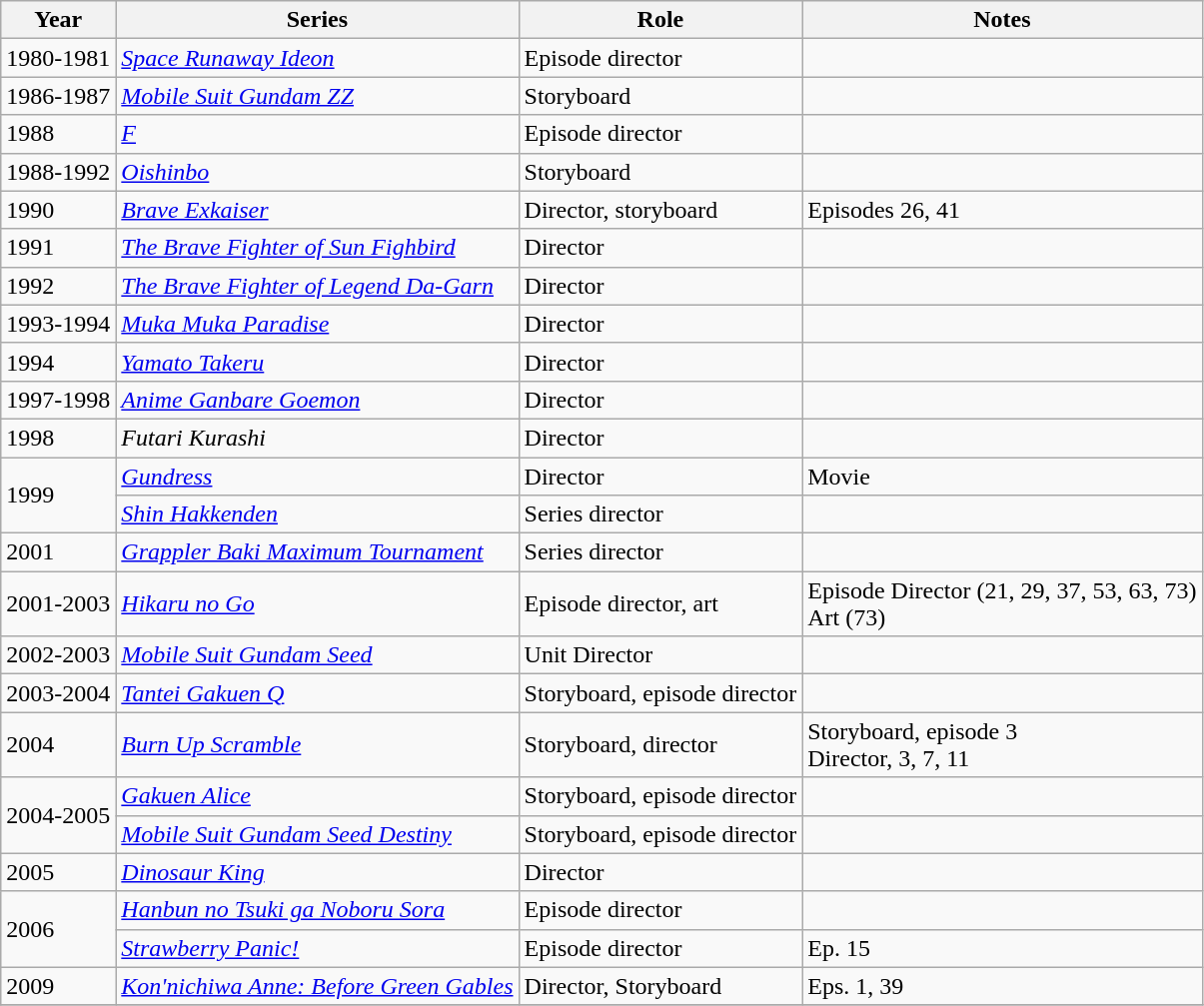<table class="wikitable sortable" style=text-align:left>
<tr>
<th>Year</th>
<th>Series</th>
<th>Role</th>
<th>Notes</th>
</tr>
<tr>
<td>1980-1981</td>
<td><em><a href='#'>Space Runaway Ideon</a></em></td>
<td>Episode director</td>
<td></td>
</tr>
<tr>
<td>1986-1987</td>
<td><em><a href='#'>Mobile Suit Gundam ZZ</a></em></td>
<td>Storyboard</td>
<td></td>
</tr>
<tr>
<td>1988</td>
<td><em><a href='#'>F</a></em></td>
<td>Episode director</td>
<td></td>
</tr>
<tr>
<td>1988-1992</td>
<td><em><a href='#'>Oishinbo</a></em></td>
<td>Storyboard</td>
<td></td>
</tr>
<tr>
<td>1990</td>
<td><em><a href='#'>Brave Exkaiser</a></em></td>
<td>Director, storyboard</td>
<td>Episodes 26, 41</td>
</tr>
<tr>
<td>1991</td>
<td><em><a href='#'>The Brave Fighter of Sun Fighbird</a></em></td>
<td>Director</td>
<td></td>
</tr>
<tr>
<td>1992</td>
<td><em><a href='#'>The Brave Fighter of Legend Da-Garn</a></em></td>
<td>Director</td>
<td></td>
</tr>
<tr>
<td>1993-1994</td>
<td><em><a href='#'>Muka Muka Paradise</a></em></td>
<td>Director</td>
<td></td>
</tr>
<tr>
<td>1994</td>
<td><em><a href='#'>Yamato Takeru</a></em></td>
<td>Director</td>
<td></td>
</tr>
<tr>
<td>1997-1998</td>
<td><em><a href='#'>Anime Ganbare Goemon</a></em></td>
<td>Director</td>
<td></td>
</tr>
<tr>
<td>1998</td>
<td><em>Futari Kurashi</em></td>
<td>Director</td>
<td></td>
</tr>
<tr>
<td rowspan="2">1999</td>
<td><em><a href='#'>Gundress</a></em></td>
<td>Director</td>
<td>Movie</td>
</tr>
<tr>
<td><em><a href='#'>Shin Hakkenden</a></em></td>
<td>Series director</td>
<td></td>
</tr>
<tr>
<td>2001</td>
<td><em><a href='#'>Grappler Baki Maximum Tournament</a></em></td>
<td>Series director</td>
<td></td>
</tr>
<tr>
<td>2001-2003</td>
<td><em><a href='#'>Hikaru no Go</a></em></td>
<td>Episode director, art</td>
<td>Episode Director (21, 29, 37, 53, 63, 73)<br>Art (73)</td>
</tr>
<tr>
<td>2002-2003</td>
<td><em><a href='#'>Mobile Suit Gundam Seed</a></em></td>
<td>Unit Director</td>
<td></td>
</tr>
<tr>
<td>2003-2004</td>
<td><em><a href='#'>Tantei Gakuen Q</a></em></td>
<td>Storyboard, episode director</td>
<td></td>
</tr>
<tr>
<td>2004</td>
<td><em><a href='#'>Burn Up Scramble</a></em></td>
<td>Storyboard, director</td>
<td>Storyboard, episode 3<br>Director, 3, 7, 11</td>
</tr>
<tr>
<td rowspan="2">2004-2005</td>
<td><em><a href='#'>Gakuen Alice</a></em></td>
<td>Storyboard, episode director</td>
<td></td>
</tr>
<tr>
<td><em><a href='#'>Mobile Suit Gundam Seed Destiny</a></em></td>
<td>Storyboard, episode director</td>
<td></td>
</tr>
<tr>
<td>2005</td>
<td><em><a href='#'>Dinosaur King</a></em></td>
<td>Director</td>
<td></td>
</tr>
<tr>
<td rowspan="2">2006</td>
<td><em><a href='#'>Hanbun no Tsuki ga Noboru Sora</a></em></td>
<td>Episode director</td>
<td></td>
</tr>
<tr>
<td><em><a href='#'>Strawberry Panic!</a></em></td>
<td>Episode director</td>
<td>Ep. 15</td>
</tr>
<tr>
<td>2009</td>
<td><em><a href='#'>Kon'nichiwa Anne: Before Green Gables</a></em></td>
<td>Director, Storyboard</td>
<td>Eps. 1, 39</td>
</tr>
<tr>
</tr>
</table>
